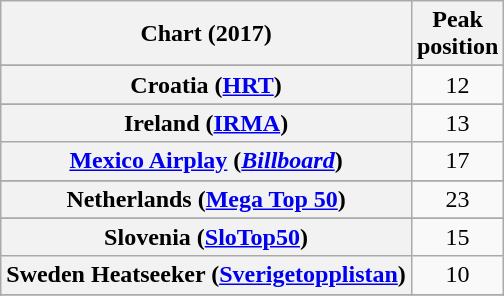<table class="wikitable sortable plainrowheaders" style="text-align:center">
<tr>
<th scope="col">Chart (2017)</th>
<th scope="col">Peak<br> position</th>
</tr>
<tr>
</tr>
<tr>
</tr>
<tr>
</tr>
<tr>
<th scope="row">Croatia (<a href='#'>HRT</a>)</th>
<td>12</td>
</tr>
<tr>
</tr>
<tr>
</tr>
<tr>
</tr>
<tr>
<th scope="row">Ireland (<a href='#'>IRMA</a>)</th>
<td>13</td>
</tr>
<tr>
<th scope="row"><a href='#'>Mexico Airplay</a> (<em><a href='#'>Billboard</a></em>)</th>
<td>17</td>
</tr>
<tr>
</tr>
<tr>
<th scope="row">Netherlands (<a href='#'>Mega Top 50</a>)</th>
<td>23</td>
</tr>
<tr>
</tr>
<tr>
</tr>
<tr>
</tr>
<tr>
</tr>
<tr>
<th scope="row">Slovenia (<a href='#'>SloTop50</a>)</th>
<td>15</td>
</tr>
<tr>
<th scope="row">Sweden Heatseeker (<a href='#'>Sverigetopplistan</a>)</th>
<td>10</td>
</tr>
<tr>
</tr>
<tr>
</tr>
<tr>
</tr>
</table>
